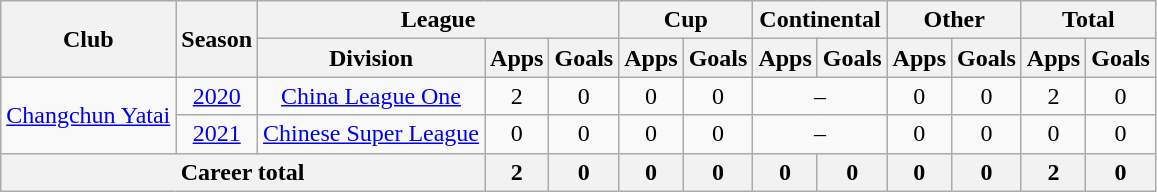<table class="wikitable" style="text-align: center">
<tr>
<th rowspan="2">Club</th>
<th rowspan="2">Season</th>
<th colspan="3">League</th>
<th colspan="2">Cup</th>
<th colspan="2">Continental</th>
<th colspan="2">Other</th>
<th colspan="2">Total</th>
</tr>
<tr>
<th>Division</th>
<th>Apps</th>
<th>Goals</th>
<th>Apps</th>
<th>Goals</th>
<th>Apps</th>
<th>Goals</th>
<th>Apps</th>
<th>Goals</th>
<th>Apps</th>
<th>Goals</th>
</tr>
<tr>
<td rowspan="2"><a href='#'>Changchun Yatai</a></td>
<td><a href='#'>2020</a></td>
<td><a href='#'>China League One</a></td>
<td>2</td>
<td>0</td>
<td>0</td>
<td>0</td>
<td colspan="2">–</td>
<td>0</td>
<td>0</td>
<td>2</td>
<td>0</td>
</tr>
<tr>
<td><a href='#'>2021</a></td>
<td><a href='#'>Chinese Super League</a></td>
<td>0</td>
<td>0</td>
<td>0</td>
<td>0</td>
<td colspan="2">–</td>
<td>0</td>
<td>0</td>
<td>0</td>
<td>0</td>
</tr>
<tr>
<th colspan=3>Career total</th>
<th>2</th>
<th>0</th>
<th>0</th>
<th>0</th>
<th>0</th>
<th>0</th>
<th>0</th>
<th>0</th>
<th>2</th>
<th>0</th>
</tr>
</table>
